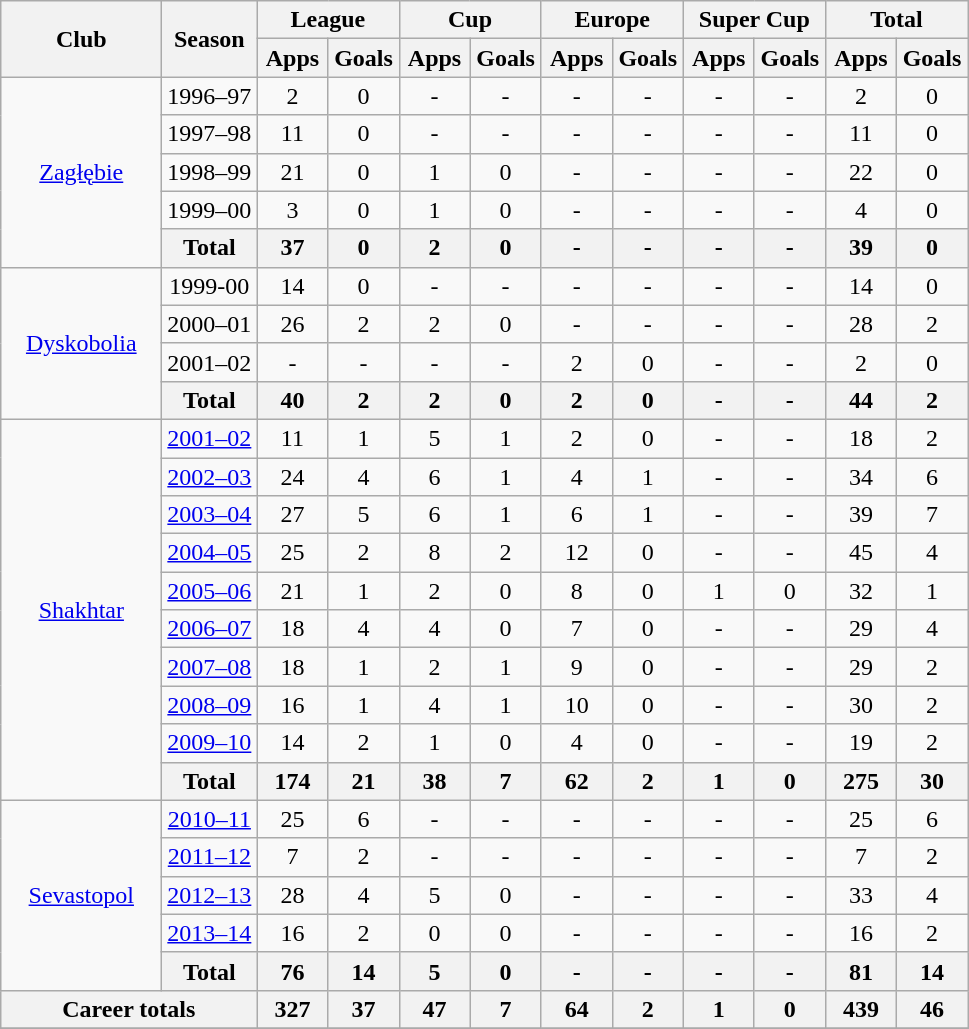<table class="wikitable" style="text-align: center;">
<tr>
<th rowspan="2" width="100">Club</th>
<th rowspan="2">Season</th>
<th colspan="2">League</th>
<th colspan="2">Cup</th>
<th colspan="2">Europe</th>
<th colspan="2">Super Cup</th>
<th colspan="2">Total</th>
</tr>
<tr>
<th width="40">Apps</th>
<th width="40">Goals</th>
<th width="40">Apps</th>
<th width="40">Goals</th>
<th width="40">Apps</th>
<th width="40">Goals</th>
<th width="40">Apps</th>
<th width="40">Goals</th>
<th width="40">Apps</th>
<th width="40">Goals</th>
</tr>
<tr>
<td rowspan="5"><a href='#'>Zagłębie</a></td>
<td>1996–97</td>
<td>2</td>
<td>0</td>
<td>-</td>
<td>-</td>
<td>-</td>
<td>-</td>
<td>-</td>
<td>-</td>
<td>2</td>
<td>0</td>
</tr>
<tr>
<td>1997–98</td>
<td>11</td>
<td>0</td>
<td>-</td>
<td>-</td>
<td>-</td>
<td>-</td>
<td>-</td>
<td>-</td>
<td>11</td>
<td>0</td>
</tr>
<tr>
<td>1998–99</td>
<td>21</td>
<td>0</td>
<td>1</td>
<td>0</td>
<td>-</td>
<td>-</td>
<td>-</td>
<td>-</td>
<td>22</td>
<td>0</td>
</tr>
<tr>
<td>1999–00</td>
<td>3</td>
<td>0</td>
<td>1</td>
<td>0</td>
<td>-</td>
<td>-</td>
<td>-</td>
<td>-</td>
<td>4</td>
<td>0</td>
</tr>
<tr>
<th colspan="1">Total</th>
<th>37</th>
<th>0</th>
<th>2</th>
<th>0</th>
<th>-</th>
<th>-</th>
<th>-</th>
<th>-</th>
<th>39</th>
<th>0</th>
</tr>
<tr>
<td rowspan="4"><a href='#'>Dyskobolia</a></td>
<td>1999-00</td>
<td>14</td>
<td>0</td>
<td>-</td>
<td>-</td>
<td>-</td>
<td>-</td>
<td>-</td>
<td>-</td>
<td>14</td>
<td>0</td>
</tr>
<tr>
<td>2000–01</td>
<td>26</td>
<td>2</td>
<td>2</td>
<td>0</td>
<td>-</td>
<td>-</td>
<td>-</td>
<td>-</td>
<td>28</td>
<td>2</td>
</tr>
<tr>
<td>2001–02</td>
<td>-</td>
<td>-</td>
<td>-</td>
<td>-</td>
<td>2</td>
<td>0</td>
<td>-</td>
<td>-</td>
<td>2</td>
<td>0</td>
</tr>
<tr>
<th colspan="1">Total</th>
<th>40</th>
<th>2</th>
<th>2</th>
<th>0</th>
<th>2</th>
<th>0</th>
<th>-</th>
<th>-</th>
<th>44</th>
<th>2</th>
</tr>
<tr>
<td rowspan="10"><a href='#'>Shakhtar</a></td>
<td><a href='#'>2001–02</a></td>
<td>11</td>
<td>1</td>
<td>5</td>
<td>1</td>
<td>2</td>
<td>0</td>
<td>-</td>
<td>-</td>
<td>18</td>
<td>2</td>
</tr>
<tr>
<td><a href='#'>2002–03</a></td>
<td>24</td>
<td>4</td>
<td>6</td>
<td>1</td>
<td>4</td>
<td>1</td>
<td>-</td>
<td>-</td>
<td>34</td>
<td>6</td>
</tr>
<tr>
<td><a href='#'>2003–04</a></td>
<td>27</td>
<td>5</td>
<td>6</td>
<td>1</td>
<td>6</td>
<td>1</td>
<td>-</td>
<td>-</td>
<td>39</td>
<td>7</td>
</tr>
<tr>
<td><a href='#'>2004–05</a></td>
<td>25</td>
<td>2</td>
<td>8</td>
<td>2</td>
<td>12</td>
<td>0</td>
<td>-</td>
<td>-</td>
<td>45</td>
<td>4</td>
</tr>
<tr>
<td><a href='#'>2005–06</a></td>
<td>21</td>
<td>1</td>
<td>2</td>
<td>0</td>
<td>8</td>
<td>0</td>
<td>1</td>
<td>0</td>
<td>32</td>
<td>1</td>
</tr>
<tr>
<td><a href='#'>2006–07</a></td>
<td>18</td>
<td>4</td>
<td>4</td>
<td>0</td>
<td>7</td>
<td>0</td>
<td>-</td>
<td>-</td>
<td>29</td>
<td>4</td>
</tr>
<tr>
<td><a href='#'>2007–08</a></td>
<td>18</td>
<td>1</td>
<td>2</td>
<td>1</td>
<td>9</td>
<td>0</td>
<td>-</td>
<td>-</td>
<td>29</td>
<td>2</td>
</tr>
<tr>
<td><a href='#'>2008–09</a></td>
<td>16</td>
<td>1</td>
<td>4</td>
<td>1</td>
<td>10</td>
<td>0</td>
<td>-</td>
<td>-</td>
<td>30</td>
<td>2</td>
</tr>
<tr>
<td><a href='#'>2009–10</a></td>
<td>14</td>
<td>2</td>
<td>1</td>
<td>0</td>
<td>4</td>
<td>0</td>
<td>-</td>
<td>-</td>
<td>19</td>
<td>2</td>
</tr>
<tr>
<th colspan="1">Total</th>
<th>174</th>
<th>21</th>
<th>38</th>
<th>7</th>
<th>62</th>
<th>2</th>
<th>1</th>
<th>0</th>
<th>275</th>
<th>30</th>
</tr>
<tr>
<td rowspan="5"><a href='#'>Sevastopol</a></td>
<td><a href='#'>2010–11</a></td>
<td>25</td>
<td>6</td>
<td>-</td>
<td>-</td>
<td>-</td>
<td>-</td>
<td>-</td>
<td>-</td>
<td>25</td>
<td>6</td>
</tr>
<tr>
<td><a href='#'>2011–12</a></td>
<td>7</td>
<td>2</td>
<td>-</td>
<td>-</td>
<td>-</td>
<td>-</td>
<td>-</td>
<td>-</td>
<td>7</td>
<td>2</td>
</tr>
<tr>
<td><a href='#'>2012–13</a></td>
<td>28</td>
<td>4</td>
<td>5</td>
<td>0</td>
<td>-</td>
<td>-</td>
<td>-</td>
<td>-</td>
<td>33</td>
<td>4</td>
</tr>
<tr>
<td><a href='#'>2013–14</a></td>
<td>16</td>
<td>2</td>
<td>0</td>
<td>0</td>
<td>-</td>
<td>-</td>
<td>-</td>
<td>-</td>
<td>16</td>
<td>2</td>
</tr>
<tr>
<th colspan="1">Total</th>
<th>76</th>
<th>14</th>
<th>5</th>
<th>0</th>
<th>-</th>
<th>-</th>
<th>-</th>
<th>-</th>
<th>81</th>
<th>14</th>
</tr>
<tr>
<th colspan="2">Career totals</th>
<th>327</th>
<th>37</th>
<th>47</th>
<th>7</th>
<th>64</th>
<th>2</th>
<th>1</th>
<th>0</th>
<th>439</th>
<th>46</th>
</tr>
<tr>
</tr>
</table>
